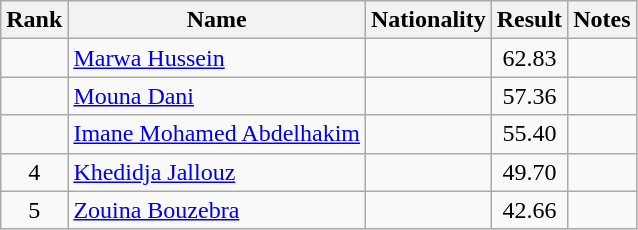<table class="wikitable sortable" style="text-align:center">
<tr>
<th>Rank</th>
<th>Name</th>
<th>Nationality</th>
<th>Result</th>
<th>Notes</th>
</tr>
<tr>
<td></td>
<td align=left><a href='#'>Marwa Hussein</a></td>
<td align=left></td>
<td>62.83</td>
<td></td>
</tr>
<tr>
<td></td>
<td align=left><a href='#'>Mouna Dani</a></td>
<td align=left></td>
<td>57.36</td>
<td></td>
</tr>
<tr>
<td></td>
<td align=left><a href='#'>Imane Mohamed Abdelhakim</a></td>
<td align=left></td>
<td>55.40</td>
<td></td>
</tr>
<tr>
<td>4</td>
<td align=left><a href='#'>Khedidja Jallouz</a></td>
<td align=left></td>
<td>49.70</td>
<td></td>
</tr>
<tr>
<td>5</td>
<td align=left><a href='#'>Zouina Bouzebra</a></td>
<td align=left></td>
<td>42.66</td>
<td></td>
</tr>
</table>
